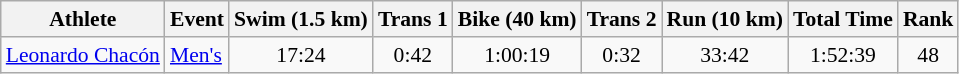<table class="wikitable" style="font-size:90%">
<tr>
<th>Athlete</th>
<th>Event</th>
<th>Swim (1.5 km)</th>
<th>Trans 1</th>
<th>Bike (40 km)</th>
<th>Trans 2</th>
<th>Run (10 km)</th>
<th>Total Time</th>
<th>Rank</th>
</tr>
<tr align=center>
<td align=left><a href='#'>Leonardo Chacón</a></td>
<td align=left><a href='#'>Men's</a></td>
<td>17:24</td>
<td>0:42</td>
<td>1:00:19</td>
<td>0:32</td>
<td>33:42</td>
<td>1:52:39</td>
<td>48</td>
</tr>
</table>
